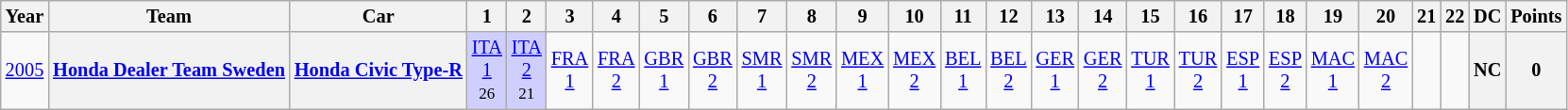<table class="wikitable" style="text-align:center; font-size:85%">
<tr>
<th>Year</th>
<th>Team</th>
<th>Car</th>
<th>1</th>
<th>2</th>
<th>3</th>
<th>4</th>
<th>5</th>
<th>6</th>
<th>7</th>
<th>8</th>
<th>9</th>
<th>10</th>
<th>11</th>
<th>12</th>
<th>13</th>
<th>14</th>
<th>15</th>
<th>16</th>
<th>17</th>
<th>18</th>
<th>19</th>
<th>20</th>
<th>21</th>
<th>22</th>
<th>DC</th>
<th>Points</th>
</tr>
<tr>
<td><a href='#'>2005</a></td>
<th><a href='#'>Honda Dealer Team Sweden</a></th>
<th><a href='#'>Honda Civic Type-R</a></th>
<td style="background:#cfcfff;"><a href='#'>ITA<br>1</a><br><small>26</small></td>
<td style="background:#cfcfff;"><a href='#'>ITA<br>2</a><br><small>21</small></td>
<td><a href='#'>FRA<br>1</a></td>
<td><a href='#'>FRA<br>2</a></td>
<td><a href='#'>GBR<br>1</a></td>
<td><a href='#'>GBR<br>2</a></td>
<td><a href='#'>SMR<br>1</a></td>
<td><a href='#'>SMR<br>2</a></td>
<td><a href='#'>MEX<br>1</a></td>
<td><a href='#'>MEX<br>2</a></td>
<td><a href='#'>BEL<br>1</a></td>
<td><a href='#'>BEL<br>2</a></td>
<td><a href='#'>GER<br>1</a></td>
<td><a href='#'>GER<br>2</a></td>
<td><a href='#'>TUR<br>1</a></td>
<td><a href='#'>TUR<br>2</a></td>
<td><a href='#'>ESP<br>1</a></td>
<td><a href='#'>ESP<br>2</a></td>
<td><a href='#'>MAC<br>1</a></td>
<td><a href='#'>MAC<br>2</a></td>
<td></td>
<td></td>
<th>NC</th>
<th>0</th>
</tr>
</table>
